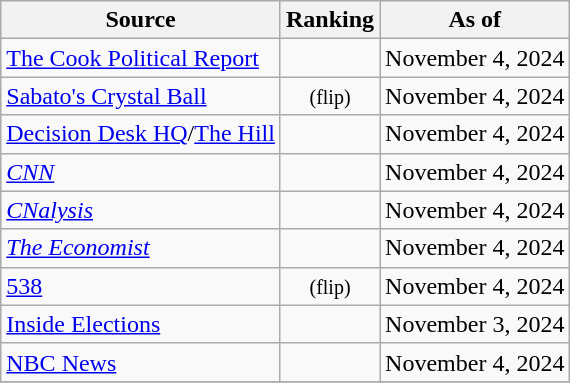<table class="wikitable sortable" style="text-align:center">
<tr>
<th>Source</th>
<th>Ranking</th>
<th>As of</th>
</tr>
<tr>
<td align="left"><a href='#'>The Cook Political Report</a></td>
<td></td>
<td>November 4, 2024</td>
</tr>
<tr>
<td align="left"><a href='#'>Sabato's Crystal Ball</a></td>
<td> <small>(flip)</small></td>
<td>November 4, 2024</td>
</tr>
<tr>
<td align="left"><a href='#'>Decision Desk HQ</a>/<a href='#'>The Hill</a></td>
<td></td>
<td>November 4, 2024</td>
</tr>
<tr>
<td align="left"><em><a href='#'>CNN</a></em></td>
<td></td>
<td>November 4, 2024</td>
</tr>
<tr>
<td align="left"><em><a href='#'>CNalysis</a></em></td>
<td></td>
<td>November 4, 2024</td>
</tr>
<tr>
<td align="left"><em><a href='#'>The Economist</a></em></td>
<td></td>
<td>November 4, 2024</td>
</tr>
<tr>
<td align="left"><a href='#'>538</a></td>
<td> <small>(flip)</small></td>
<td>November 4, 2024</td>
</tr>
<tr>
<td align="left"><a href='#'>Inside Elections</a></td>
<td></td>
<td>November 3, 2024</td>
</tr>
<tr>
<td align="left"><a href='#'>NBC News</a></td>
<td></td>
<td>November 4, 2024</td>
</tr>
<tr>
</tr>
</table>
